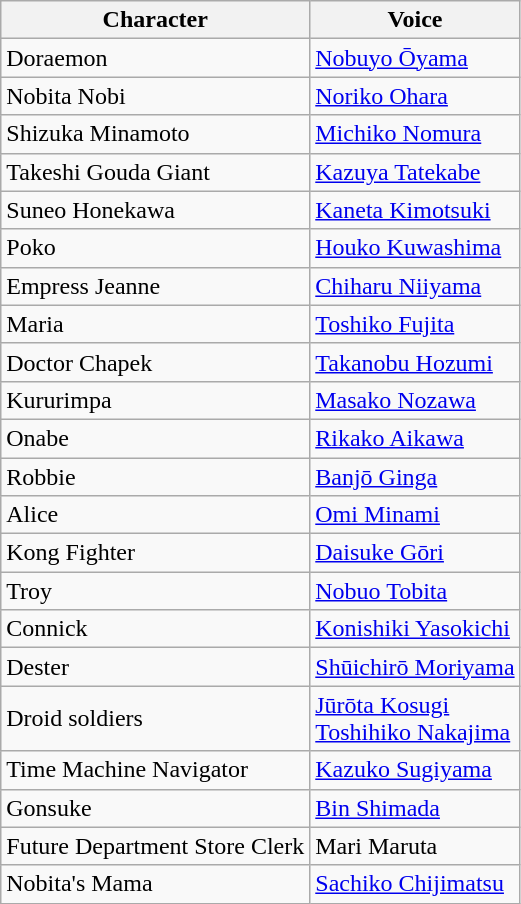<table class="wikitable">
<tr>
<th>Character</th>
<th>Voice</th>
</tr>
<tr>
<td>Doraemon</td>
<td><a href='#'>Nobuyo Ōyama</a></td>
</tr>
<tr>
<td>Nobita Nobi</td>
<td><a href='#'>Noriko Ohara</a></td>
</tr>
<tr>
<td>Shizuka Minamoto</td>
<td><a href='#'>Michiko Nomura</a></td>
</tr>
<tr>
<td>Takeshi Gouda Giant</td>
<td><a href='#'>Kazuya Tatekabe</a></td>
</tr>
<tr>
<td>Suneo Honekawa</td>
<td><a href='#'>Kaneta Kimotsuki</a></td>
</tr>
<tr>
<td>Poko</td>
<td><a href='#'>Houko Kuwashima</a></td>
</tr>
<tr>
<td>Empress Jeanne</td>
<td><a href='#'>Chiharu Niiyama</a></td>
</tr>
<tr>
<td>Maria</td>
<td><a href='#'>Toshiko Fujita</a></td>
</tr>
<tr>
<td>Doctor Chapek</td>
<td><a href='#'>Takanobu Hozumi</a></td>
</tr>
<tr>
<td>Kururimpa</td>
<td><a href='#'>Masako Nozawa</a></td>
</tr>
<tr>
<td>Onabe</td>
<td><a href='#'>Rikako Aikawa</a></td>
</tr>
<tr>
<td>Robbie</td>
<td><a href='#'>Banjō Ginga</a></td>
</tr>
<tr>
<td>Alice</td>
<td><a href='#'>Omi Minami</a></td>
</tr>
<tr>
<td>Kong Fighter</td>
<td><a href='#'>Daisuke Gōri</a></td>
</tr>
<tr>
<td>Troy</td>
<td><a href='#'>Nobuo Tobita</a></td>
</tr>
<tr>
<td>Connick</td>
<td><a href='#'>Konishiki Yasokichi</a></td>
</tr>
<tr>
<td>Dester</td>
<td><a href='#'>Shūichirō Moriyama</a></td>
</tr>
<tr>
<td>Droid soldiers</td>
<td><a href='#'>Jūrōta Kosugi</a><br><a href='#'>Toshihiko Nakajima</a></td>
</tr>
<tr>
<td>Time Machine Navigator</td>
<td><a href='#'>Kazuko Sugiyama</a></td>
</tr>
<tr>
<td>Gonsuke</td>
<td><a href='#'>Bin Shimada</a></td>
</tr>
<tr>
<td>Future Department Store Clerk</td>
<td>Mari Maruta</td>
</tr>
<tr>
<td>Nobita's Mama</td>
<td><a href='#'>Sachiko Chijimatsu</a></td>
</tr>
</table>
